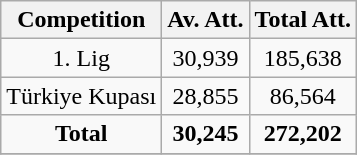<table class="wikitable" style="text-align: center">
<tr>
<th>Competition</th>
<th>Av. Att.</th>
<th>Total Att.</th>
</tr>
<tr>
<td>1. Lig</td>
<td>30,939</td>
<td>185,638</td>
</tr>
<tr>
<td>Türkiye Kupası</td>
<td>28,855</td>
<td>86,564</td>
</tr>
<tr>
<td><strong>Total</strong></td>
<td><strong>30,245</strong></td>
<td><strong>272,202</strong></td>
</tr>
<tr>
</tr>
</table>
